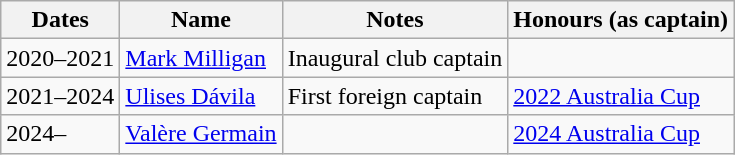<table class="wikitable">
<tr>
<th>Dates</th>
<th>Name</th>
<th>Notes</th>
<th>Honours (as captain)</th>
</tr>
<tr>
<td>2020–2021</td>
<td> <a href='#'>Mark Milligan</a></td>
<td>Inaugural club captain</td>
<td></td>
</tr>
<tr>
<td>2021–2024</td>
<td> <a href='#'>Ulises Dávila</a></td>
<td>First foreign captain</td>
<td><a href='#'>2022 Australia Cup</a></td>
</tr>
<tr>
<td>2024–</td>
<td> <a href='#'>Valère Germain</a></td>
<td></td>
<td><a href='#'>2024 Australia Cup</a></td>
</tr>
</table>
